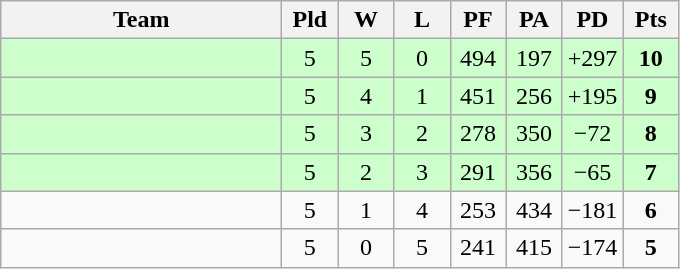<table class=wikitable style="text-align:center">
<tr>
<th width=180>Team</th>
<th width=30>Pld</th>
<th width=30>W</th>
<th width=30>L</th>
<th width=30>PF</th>
<th width=30>PA</th>
<th width=30>PD</th>
<th width=30>Pts</th>
</tr>
<tr bgcolor="#ccffcc">
<td align=left></td>
<td>5</td>
<td>5</td>
<td>0</td>
<td>494</td>
<td>197</td>
<td>+297</td>
<td><strong>10</strong></td>
</tr>
<tr bgcolor="#ccffcc">
<td align=left></td>
<td>5</td>
<td>4</td>
<td>1</td>
<td>451</td>
<td>256</td>
<td>+195</td>
<td><strong>9</strong></td>
</tr>
<tr bgcolor="#ccffcc">
<td align=left></td>
<td>5</td>
<td>3</td>
<td>2</td>
<td>278</td>
<td>350</td>
<td>−72</td>
<td><strong>8</strong></td>
</tr>
<tr bgcolor="#ccffcc">
<td align=left></td>
<td>5</td>
<td>2</td>
<td>3</td>
<td>291</td>
<td>356</td>
<td>−65</td>
<td><strong>7</strong></td>
</tr>
<tr>
<td align=left></td>
<td>5</td>
<td>1</td>
<td>4</td>
<td>253</td>
<td>434</td>
<td>−181</td>
<td><strong>6</strong></td>
</tr>
<tr>
<td align=left></td>
<td>5</td>
<td>0</td>
<td>5</td>
<td>241</td>
<td>415</td>
<td>−174</td>
<td><strong>5</strong></td>
</tr>
</table>
